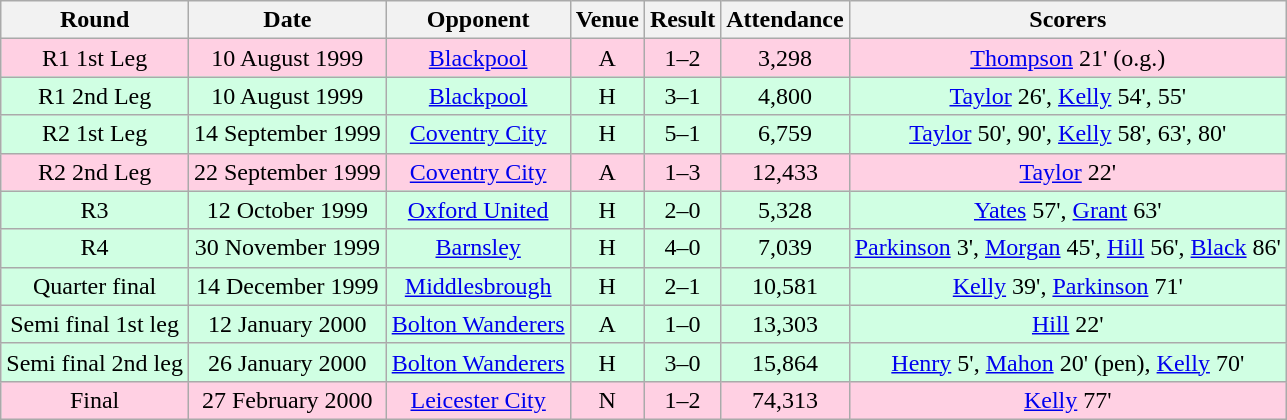<table class= "wikitable " style="font-size:100%; text-align:center">
<tr>
<th>Round</th>
<th>Date</th>
<th>Opponent</th>
<th>Venue</th>
<th>Result</th>
<th>Attendance</th>
<th>Scorers</th>
</tr>
<tr style="background: #ffd0e3;">
<td>R1 1st Leg</td>
<td>10 August 1999</td>
<td><a href='#'>Blackpool</a></td>
<td>A</td>
<td>1–2</td>
<td>3,298</td>
<td><a href='#'>Thompson</a> 21' (o.g.)</td>
</tr>
<tr style="background: #d0ffe3;">
<td>R1 2nd Leg</td>
<td>10 August 1999</td>
<td><a href='#'>Blackpool</a></td>
<td>H</td>
<td>3–1</td>
<td>4,800</td>
<td><a href='#'>Taylor</a> 26', <a href='#'>Kelly</a> 54', 55'</td>
</tr>
<tr style="background: #d0ffe3;">
<td>R2 1st Leg</td>
<td>14 September 1999</td>
<td><a href='#'>Coventry City</a></td>
<td>H</td>
<td>5–1</td>
<td>6,759</td>
<td><a href='#'>Taylor</a> 50', 90', <a href='#'>Kelly</a> 58', 63', 80'</td>
</tr>
<tr style="background: #ffd0e3;">
<td>R2 2nd Leg</td>
<td>22 September 1999</td>
<td><a href='#'>Coventry City</a></td>
<td>A</td>
<td>1–3</td>
<td>12,433</td>
<td><a href='#'>Taylor</a> 22'</td>
</tr>
<tr style="background: #d0ffe3;">
<td>R3</td>
<td>12 October 1999</td>
<td><a href='#'>Oxford United</a></td>
<td>H</td>
<td>2–0</td>
<td>5,328</td>
<td><a href='#'>Yates</a> 57', <a href='#'>Grant</a> 63'</td>
</tr>
<tr style="background: #d0ffe3;">
<td>R4</td>
<td>30 November 1999</td>
<td><a href='#'>Barnsley</a></td>
<td>H</td>
<td>4–0</td>
<td>7,039</td>
<td><a href='#'>Parkinson</a> 3', <a href='#'>Morgan</a> 45', <a href='#'>Hill</a> 56', <a href='#'>Black</a> 86'</td>
</tr>
<tr style="background: #d0ffe3;">
<td>Quarter final</td>
<td>14 December 1999</td>
<td><a href='#'>Middlesbrough</a></td>
<td>H</td>
<td>2–1</td>
<td>10,581</td>
<td><a href='#'>Kelly</a> 39', <a href='#'>Parkinson</a> 71'</td>
</tr>
<tr style="background: #d0ffe3;">
<td>Semi final 1st leg</td>
<td>12 January 2000</td>
<td><a href='#'>Bolton Wanderers</a></td>
<td>A</td>
<td>1–0</td>
<td>13,303</td>
<td><a href='#'>Hill</a> 22'</td>
</tr>
<tr style="background: #d0ffe3;">
<td>Semi final 2nd leg</td>
<td>26 January 2000</td>
<td><a href='#'>Bolton Wanderers</a></td>
<td>H</td>
<td>3–0</td>
<td>15,864</td>
<td><a href='#'>Henry</a> 5', <a href='#'>Mahon</a> 20' (pen), <a href='#'>Kelly</a> 70'</td>
</tr>
<tr style="background: #ffd0e3;">
<td>Final</td>
<td>27 February 2000</td>
<td><a href='#'>Leicester City</a></td>
<td>N</td>
<td>1–2</td>
<td>74,313</td>
<td><a href='#'>Kelly</a> 77'</td>
</tr>
</table>
